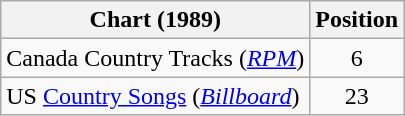<table class="wikitable">
<tr>
<th scope="col">Chart (1989)</th>
<th scope="col">Position</th>
</tr>
<tr>
<td>Canada Country Tracks (<em><a href='#'>RPM</a></em>)</td>
<td align="center">6</td>
</tr>
<tr>
<td>US <a href='#'>Country Songs</a> (<em><a href='#'>Billboard</a></em>)</td>
<td align="center">23</td>
</tr>
</table>
